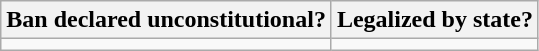<table class="wikitable">
<tr>
<th>Ban declared unconstitutional?</th>
<th>Legalized by state?</th>
</tr>
<tr>
<td></td>
<td></td>
</tr>
</table>
